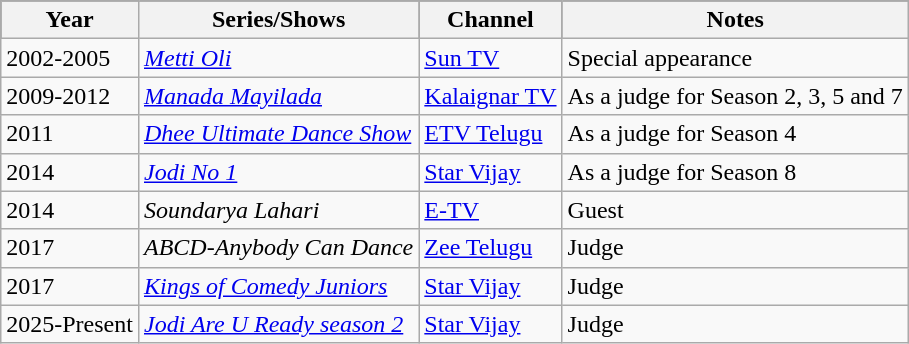<table class="wikitable sortable">
<tr style="background:#000;">
<th>Year</th>
<th>Series/Shows</th>
<th>Channel</th>
<th class=unsortable>Notes</th>
</tr>
<tr>
<td>2002-2005</td>
<td><em><a href='#'>Metti Oli</a></em></td>
<td><a href='#'>Sun TV</a></td>
<td>Special appearance</td>
</tr>
<tr>
<td>2009-2012</td>
<td><a href='#'><em>Manada Mayilada</em></a></td>
<td><a href='#'>Kalaignar TV</a></td>
<td>As a judge for Season 2, 3, 5 and 7</td>
</tr>
<tr>
<td>2011</td>
<td><em><a href='#'>Dhee Ultimate Dance Show</a></em></td>
<td><a href='#'>ETV Telugu</a></td>
<td>As a judge for Season 4</td>
</tr>
<tr>
<td>2014</td>
<td><a href='#'><em>Jodi No 1</em></a></td>
<td><a href='#'>Star Vijay</a></td>
<td>As a judge for Season 8</td>
</tr>
<tr>
<td>2014</td>
<td><em>Soundarya Lahari</em></td>
<td><a href='#'>E-TV</a></td>
<td>Guest</td>
</tr>
<tr>
<td>2017</td>
<td><em>ABCD-Anybody Can Dance</em></td>
<td><a href='#'>Zee Telugu</a></td>
<td>Judge</td>
</tr>
<tr>
<td>2017</td>
<td><em><a href='#'>Kings of Comedy Juniors</a></em></td>
<td><a href='#'>Star Vijay</a></td>
<td>Judge</td>
</tr>
<tr>
<td>2025-Present</td>
<td><em><a href='#'>Jodi Are U Ready season 2</a></em></td>
<td><a href='#'>Star Vijay</a></td>
<td>Judge</td>
</tr>
</table>
